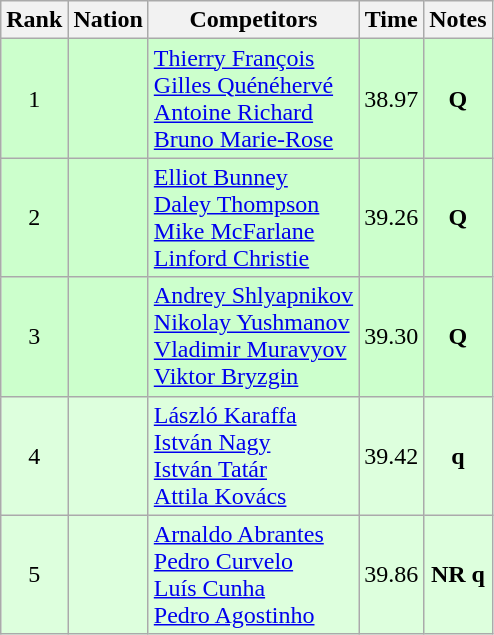<table class="wikitable sortable" style="text-align:center">
<tr>
<th>Rank</th>
<th>Nation</th>
<th>Competitors</th>
<th>Time</th>
<th>Notes</th>
</tr>
<tr bgcolor=ccffcc>
<td>1</td>
<td align=left></td>
<td align=left><a href='#'>Thierry François</a><br><a href='#'>Gilles Quénéhervé</a><br><a href='#'>Antoine Richard</a><br><a href='#'>Bruno Marie-Rose</a></td>
<td>38.97</td>
<td><strong>Q</strong></td>
</tr>
<tr bgcolor=ccffcc>
<td>2</td>
<td align=left></td>
<td align=left><a href='#'>Elliot Bunney</a><br><a href='#'>Daley Thompson</a><br><a href='#'>Mike McFarlane</a><br><a href='#'>Linford Christie</a></td>
<td>39.26</td>
<td><strong>Q</strong></td>
</tr>
<tr bgcolor=ccffcc>
<td>3</td>
<td align=left></td>
<td align=left><a href='#'>Andrey Shlyapnikov</a><br><a href='#'>Nikolay Yushmanov</a><br><a href='#'>Vladimir Muravyov</a><br><a href='#'>Viktor Bryzgin</a></td>
<td>39.30</td>
<td><strong>Q</strong></td>
</tr>
<tr bgcolor=ddffdd>
<td>4</td>
<td align=left></td>
<td align=left><a href='#'>László Karaffa</a><br><a href='#'>István Nagy</a><br><a href='#'>István Tatár</a><br><a href='#'>Attila Kovács</a></td>
<td>39.42</td>
<td><strong>q</strong></td>
</tr>
<tr bgcolor=ddffdd>
<td>5</td>
<td align=left></td>
<td align=left><a href='#'>Arnaldo Abrantes</a><br><a href='#'>Pedro Curvelo</a><br><a href='#'>Luís Cunha</a><br><a href='#'>Pedro Agostinho</a></td>
<td>39.86</td>
<td><strong>NR q</strong></td>
</tr>
</table>
